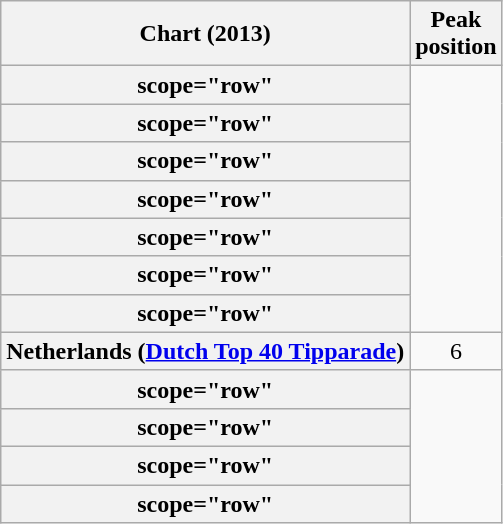<table class="wikitable sortable plainrowheaders">
<tr>
<th scope="col">Chart (2013)</th>
<th scope="col">Peak<br>position</th>
</tr>
<tr>
<th>scope="row"</th>
</tr>
<tr>
<th>scope="row"</th>
</tr>
<tr>
<th>scope="row"</th>
</tr>
<tr>
<th>scope="row"</th>
</tr>
<tr>
<th>scope="row"</th>
</tr>
<tr>
<th>scope="row"</th>
</tr>
<tr>
<th>scope="row"</th>
</tr>
<tr>
<th scope="row">Netherlands (<a href='#'>Dutch Top 40 Tipparade</a>)</th>
<td align="center">6</td>
</tr>
<tr>
<th>scope="row"</th>
</tr>
<tr>
<th>scope="row"</th>
</tr>
<tr>
<th>scope="row"</th>
</tr>
<tr>
<th>scope="row"</th>
</tr>
</table>
